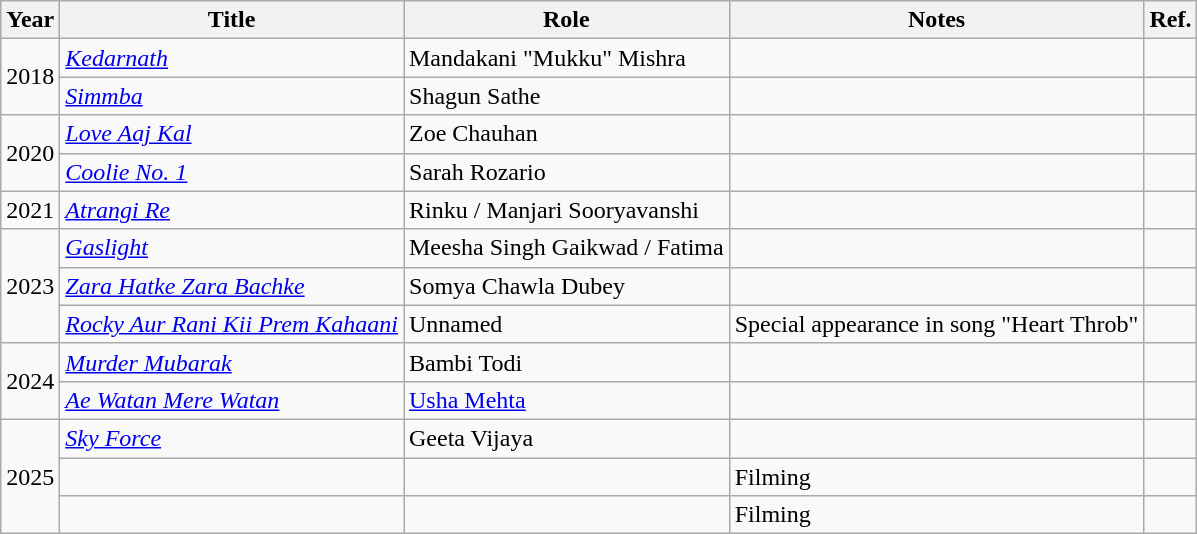<table class="wikitable sortable plainrowheaders">
<tr style="text-align:center;">
<th scope="col">Year</th>
<th scope="col">Title</th>
<th scope="col">Role</th>
<th class="unsortable" scope="col">Notes</th>
<th class="unsortable" scope="col">Ref.</th>
</tr>
<tr>
<td rowspan="2">2018</td>
<td scope="row"><em><a href='#'>Kedarnath</a></em></td>
<td>Mandakani "Mukku" Mishra</td>
<td></td>
<td></td>
</tr>
<tr>
<td scope="row"><em><a href='#'>Simmba</a></em></td>
<td>Shagun Sathe</td>
<td></td>
<td></td>
</tr>
<tr>
<td rowspan="2">2020</td>
<td scope="row"><em><a href='#'>Love Aaj Kal</a></em></td>
<td>Zoe Chauhan</td>
<td></td>
<td></td>
</tr>
<tr>
<td scope="row"><em><a href='#'>Coolie No. 1</a></em></td>
<td>Sarah Rozario</td>
<td></td>
<td></td>
</tr>
<tr>
<td>2021</td>
<td scope="row"><em><a href='#'>Atrangi Re</a></em></td>
<td>Rinku / Manjari Sooryavanshi</td>
<td></td>
<td></td>
</tr>
<tr>
<td rowspan="3">2023</td>
<td scope="row"><em><a href='#'>Gaslight</a></em></td>
<td>Meesha Singh Gaikwad / Fatima</td>
<td></td>
<td></td>
</tr>
<tr>
<td scope="row"><em><a href='#'>Zara Hatke Zara Bachke</a></em></td>
<td>Somya Chawla Dubey</td>
<td></td>
<td></td>
</tr>
<tr>
<td scope="row"><em><a href='#'>Rocky Aur Rani Kii Prem Kahaani</a></em></td>
<td>Unnamed</td>
<td>Special appearance in song "Heart Throb"</td>
<td></td>
</tr>
<tr>
<td rowspan="2">2024</td>
<td scope="row"><em><a href='#'>Murder Mubarak</a></em></td>
<td>Bambi Todi</td>
<td></td>
<td></td>
</tr>
<tr>
<td scope="row"><em><a href='#'>Ae Watan Mere Watan</a></em></td>
<td><a href='#'>Usha Mehta</a></td>
<td></td>
<td></td>
</tr>
<tr>
<td rowspan="3">2025</td>
<td scope="row"><em><a href='#'>Sky Force</a></em></td>
<td>Geeta Vijaya</td>
<td></td>
<td></td>
</tr>
<tr>
<td></td>
<td></td>
<td>Filming</td>
<td></td>
</tr>
<tr>
<td></td>
<td></td>
<td>Filming</td>
<td></td>
</tr>
</table>
